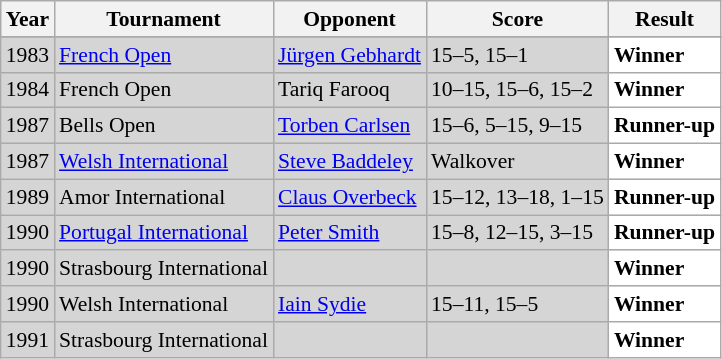<table class="sortable wikitable" style="font-size:90%;">
<tr>
<th>Year</th>
<th>Tournament</th>
<th>Opponent</th>
<th>Score</th>
<th>Result</th>
</tr>
<tr>
</tr>
<tr style="background:#D5D5D5">
<td align="center">1983</td>
<td align="left"><a href='#'>French Open</a></td>
<td align="left"> <a href='#'>Jürgen Gebhardt</a></td>
<td align="left">15–5, 15–1</td>
<td style="text-align:left; background:white"> <strong>Winner</strong></td>
</tr>
<tr style="background:#D5D5D5">
<td align="center">1984</td>
<td align="left">French Open</td>
<td align="left"> Tariq Farooq</td>
<td align="left">10–15, 15–6, 15–2</td>
<td style="text-align:left; background:white"> <strong>Winner</strong></td>
</tr>
<tr style="background:#D5D5D5">
<td align="center">1987</td>
<td align="left">Bells Open</td>
<td align="left"> <a href='#'>Torben Carlsen</a></td>
<td align="left">15–6, 5–15, 9–15</td>
<td style="text-align:left; background:white"> <strong>Runner-up</strong></td>
</tr>
<tr style="background:#D5D5D5">
<td align="center">1987</td>
<td align="left"><a href='#'>Welsh International</a></td>
<td align="left"> <a href='#'>Steve Baddeley</a></td>
<td align="left">Walkover</td>
<td style="text-align:left; background:white"> <strong>Winner</strong></td>
</tr>
<tr style="background:#D5D5D5">
<td align="center">1989</td>
<td align="left">Amor International</td>
<td align="left"> <a href='#'>Claus Overbeck</a></td>
<td align="left">15–12, 13–18, 1–15</td>
<td style="text-align:left; background:white"> <strong>Runner-up</strong></td>
</tr>
<tr style="background:#D5D5D5">
<td align="center">1990</td>
<td align="left"><a href='#'>Portugal International</a></td>
<td align="left"> <a href='#'>Peter Smith</a></td>
<td align="left">15–8, 12–15, 3–15</td>
<td style="text-align:left; background:white"> <strong>Runner-up</strong></td>
</tr>
<tr style="background:#D5D5D5">
<td align="center">1990</td>
<td align="left">Strasbourg International</td>
<td align="left"></td>
<td align="left"></td>
<td style="text-align:left; background:white"> <strong>Winner</strong></td>
</tr>
<tr style="background:#D5D5D5">
<td align="center">1990</td>
<td align="left">Welsh International</td>
<td align="left"> <a href='#'>Iain Sydie</a></td>
<td align="left">15–11, 15–5</td>
<td style="text-align:left; background:white"> <strong>Winner</strong></td>
</tr>
<tr style="background:#D5D5D5">
<td align="center">1991</td>
<td align="left">Strasbourg International</td>
<td align="left"></td>
<td align="left"></td>
<td style="text-align:left; background:white"> <strong>Winner</strong></td>
</tr>
</table>
